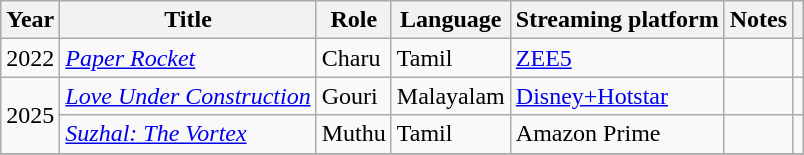<table class="wikitable sortable">
<tr>
<th>Year</th>
<th>Title</th>
<th class="unsortable">Role</th>
<th class="unsortable">Language</th>
<th class="unsortable">Streaming platform</th>
<th class="unsortable">Notes</th>
<th class="unsortable"></th>
</tr>
<tr>
<td>2022</td>
<td><em><a href='#'>Paper Rocket</a></em></td>
<td>Charu</td>
<td>Tamil</td>
<td><a href='#'>ZEE5</a></td>
<td></td>
<td></td>
</tr>
<tr>
<td rowspan="2">2025</td>
<td><em><a href='#'>Love Under Construction</a></em></td>
<td>Gouri</td>
<td>Malayalam</td>
<td><a href='#'>Disney+Hotstar</a></td>
<td></td>
<td></td>
</tr>
<tr>
<td><em><a href='#'>Suzhal: The Vortex</a></em></td>
<td>Muthu</td>
<td>Tamil</td>
<td>Amazon Prime</td>
<td></td>
<td></td>
</tr>
<tr>
</tr>
</table>
